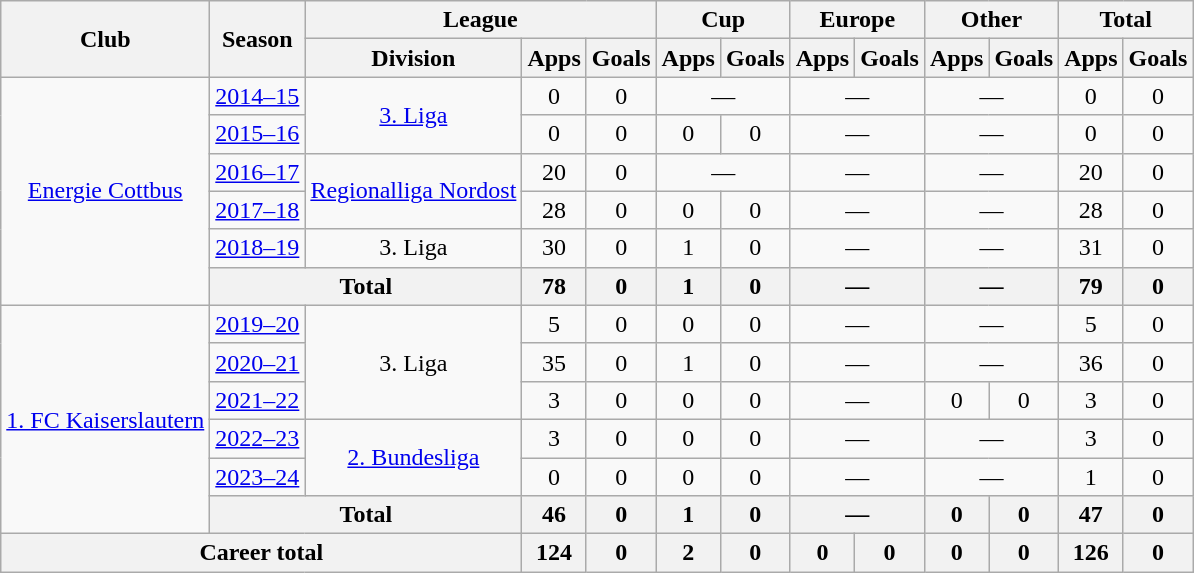<table class="wikitable" style="text-align: center;">
<tr>
<th rowspan=2>Club</th>
<th rowspan=2>Season</th>
<th colspan=3>League</th>
<th colspan=2>Cup</th>
<th colspan=2>Europe</th>
<th colspan=2>Other</th>
<th colspan=2>Total</th>
</tr>
<tr>
<th>Division</th>
<th>Apps</th>
<th>Goals</th>
<th>Apps</th>
<th>Goals</th>
<th>Apps</th>
<th>Goals</th>
<th>Apps</th>
<th>Goals</th>
<th>Apps</th>
<th>Goals</th>
</tr>
<tr>
<td rowspan="6"><a href='#'>Energie Cottbus</a></td>
<td><a href='#'>2014–15</a></td>
<td rowspan="2"><a href='#'>3. Liga</a></td>
<td>0</td>
<td>0</td>
<td colspan="2">—</td>
<td colspan="2">—</td>
<td colspan="2">—</td>
<td>0</td>
<td>0</td>
</tr>
<tr>
<td><a href='#'>2015–16</a></td>
<td>0</td>
<td>0</td>
<td>0</td>
<td>0</td>
<td colspan="2">—</td>
<td colspan="2">—</td>
<td>0</td>
<td>0</td>
</tr>
<tr>
<td><a href='#'>2016–17</a></td>
<td rowspan="2"><a href='#'>Regionalliga Nordost</a></td>
<td>20</td>
<td>0</td>
<td colspan="2">—</td>
<td colspan="2">—</td>
<td colspan="2">—</td>
<td>20</td>
<td>0</td>
</tr>
<tr>
<td><a href='#'>2017–18</a></td>
<td>28</td>
<td>0</td>
<td>0</td>
<td>0</td>
<td colspan="2">—</td>
<td colspan="2">—</td>
<td>28</td>
<td>0</td>
</tr>
<tr>
<td><a href='#'>2018–19</a></td>
<td>3. Liga</td>
<td>30</td>
<td>0</td>
<td>1</td>
<td>0</td>
<td colspan="2">—</td>
<td colspan="2">—</td>
<td>31</td>
<td>0</td>
</tr>
<tr>
<th colspan="2">Total</th>
<th>78</th>
<th>0</th>
<th>1</th>
<th>0</th>
<th colspan="2">—</th>
<th colspan="2">—</th>
<th>79</th>
<th>0</th>
</tr>
<tr>
<td rowspan="6"><a href='#'>1. FC Kaiserslautern</a></td>
<td><a href='#'>2019–20</a></td>
<td rowspan="3">3. Liga</td>
<td>5</td>
<td>0</td>
<td>0</td>
<td>0</td>
<td colspan="2">—</td>
<td colspan="2">—</td>
<td>5</td>
<td>0</td>
</tr>
<tr>
<td><a href='#'>2020–21</a></td>
<td>35</td>
<td>0</td>
<td>1</td>
<td>0</td>
<td colspan="2">—</td>
<td colspan="2">—</td>
<td>36</td>
<td>0</td>
</tr>
<tr>
<td><a href='#'>2021–22</a></td>
<td>3</td>
<td>0</td>
<td>0</td>
<td>0</td>
<td colspan="2">—</td>
<td>0</td>
<td>0</td>
<td>3</td>
<td>0</td>
</tr>
<tr>
<td><a href='#'>2022–23</a></td>
<td rowspan="2"><a href='#'>2. Bundesliga</a></td>
<td>3</td>
<td>0</td>
<td>0</td>
<td>0</td>
<td colspan="2">—</td>
<td colspan="2">—</td>
<td>3</td>
<td>0</td>
</tr>
<tr>
<td><a href='#'>2023–24</a></td>
<td>0</td>
<td>0</td>
<td>0</td>
<td>0</td>
<td colspan="2">—</td>
<td colspan="2">—</td>
<td>1</td>
<td>0</td>
</tr>
<tr>
<th colspan=2>Total</th>
<th>46</th>
<th>0</th>
<th>1</th>
<th>0</th>
<th colspan="2">—</th>
<th>0</th>
<th>0</th>
<th>47</th>
<th>0</th>
</tr>
<tr>
<th colspan=3>Career total</th>
<th>124</th>
<th>0</th>
<th>2</th>
<th>0</th>
<th>0</th>
<th>0</th>
<th>0</th>
<th>0</th>
<th>126</th>
<th>0</th>
</tr>
</table>
